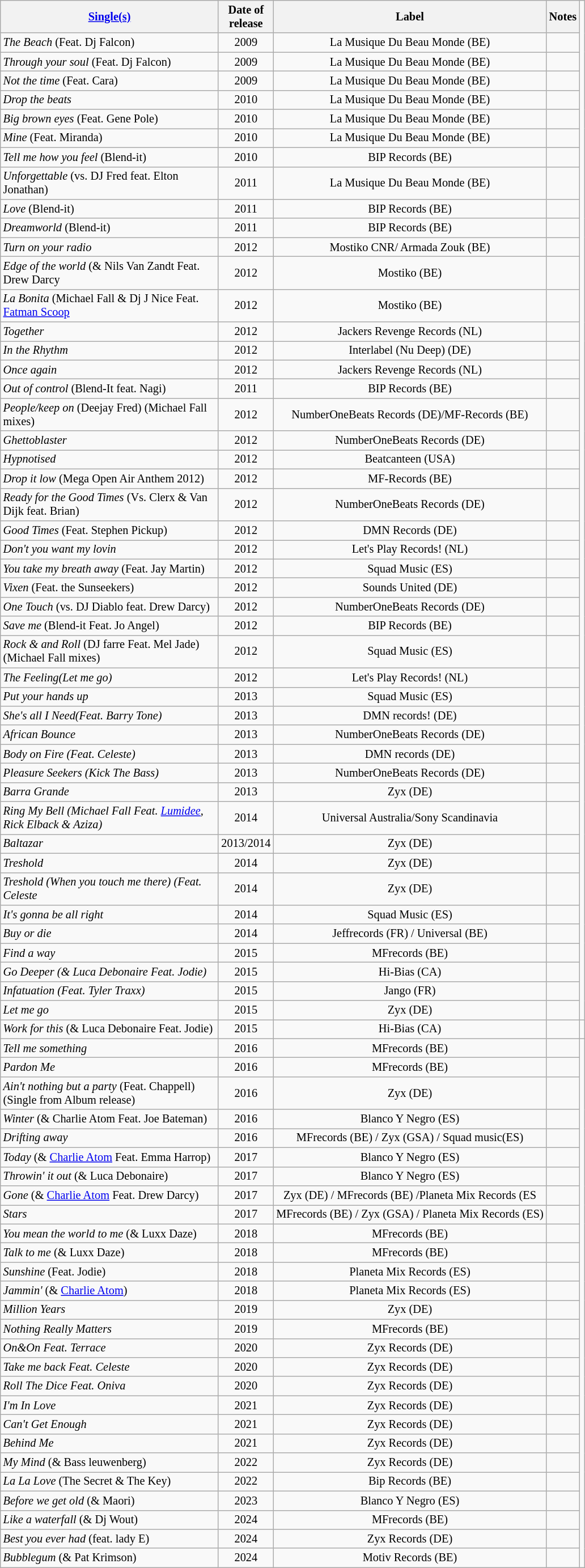<table class="wikitable sortable" style="margin:0.5em 1em 0.5em 0; font-size: 85%; text-align:center;">
<tr>
<th width=250><a href='#'>Single(s)</a></th>
<th>Date of <br>release</th>
<th>Label</th>
<th>Notes</th>
</tr>
<tr>
<td align="left"><em>The Beach</em> (Feat. Dj Falcon)</td>
<td>2009</td>
<td>La Musique Du Beau Monde (BE)</td>
<td></td>
</tr>
<tr>
<td align="left"><em>Through your soul</em> (Feat. Dj Falcon)</td>
<td>2009</td>
<td>La Musique Du Beau Monde (BE)</td>
<td></td>
</tr>
<tr>
<td align="left"><em>Not the time</em> (Feat. Cara)</td>
<td>2009</td>
<td>La Musique Du Beau Monde (BE)</td>
<td></td>
</tr>
<tr>
<td align="left"><em>Drop the beats</em></td>
<td>2010</td>
<td>La Musique Du Beau Monde (BE)</td>
<td></td>
</tr>
<tr>
<td align="left"><em>Big brown eyes</em> (Feat. Gene Pole)</td>
<td>2010</td>
<td>La Musique Du Beau Monde (BE)</td>
<td></td>
</tr>
<tr>
<td align="left"><em>Mine</em> (Feat. Miranda)</td>
<td>2010</td>
<td>La Musique Du Beau Monde (BE)</td>
<td></td>
</tr>
<tr>
<td align="left"><em>Tell me how you feel</em> (Blend-it)</td>
<td>2010</td>
<td>BIP Records (BE)</td>
<td></td>
</tr>
<tr>
<td align="left"><em>Unforgettable</em> (vs. DJ Fred feat. Elton Jonathan)</td>
<td>2011</td>
<td>La Musique Du Beau Monde (BE)</td>
<td></td>
</tr>
<tr>
<td align="left"><em>Love</em> (Blend-it)</td>
<td>2011</td>
<td>BIP Records (BE)</td>
<td></td>
</tr>
<tr>
<td align="left"><em>Dreamworld</em> (Blend-it)</td>
<td>2011</td>
<td>BIP Records (BE)</td>
<td></td>
</tr>
<tr>
<td align="left"><em>Turn on your radio</em></td>
<td>2012</td>
<td>Mostiko CNR/ Armada Zouk (BE)</td>
<td></td>
</tr>
<tr>
<td align="left"><em>Edge of the world</em> (& Nils Van Zandt Feat. Drew Darcy</td>
<td>2012</td>
<td>Mostiko (BE)</td>
<td></td>
</tr>
<tr>
<td align="left"><em>La Bonita</em> (Michael Fall & Dj J Nice Feat. <a href='#'>Fatman Scoop</a></td>
<td>2012</td>
<td>Mostiko (BE)</td>
<td></td>
</tr>
<tr>
<td align="left"><em>Together</em></td>
<td>2012</td>
<td>Jackers Revenge Records (NL)</td>
<td></td>
</tr>
<tr>
<td align="left"><em>In the Rhythm</em></td>
<td>2012</td>
<td>Interlabel (Nu Deep) (DE)</td>
<td></td>
</tr>
<tr>
<td align="left"><em>Once again</em></td>
<td>2012</td>
<td>Jackers Revenge Records (NL)</td>
<td></td>
</tr>
<tr>
<td align="left"><em>Out of control</em> (Blend-It feat. Nagi)</td>
<td>2011</td>
<td>BIP Records (BE)</td>
<td></td>
</tr>
<tr>
<td align="left"><em>People/keep on</em> (Deejay Fred) (Michael Fall mixes)</td>
<td>2012</td>
<td>NumberOneBeats Records (DE)/MF-Records (BE)</td>
<td></td>
</tr>
<tr>
<td align="left"><em>Ghettoblaster</em></td>
<td>2012</td>
<td>NumberOneBeats Records (DE)</td>
<td></td>
</tr>
<tr>
<td align="left"><em>Hypnotised</em></td>
<td>2012</td>
<td>Beatcanteen (USA)</td>
<td></td>
</tr>
<tr>
<td align="left"><em>Drop it low</em> (Mega Open Air Anthem 2012)</td>
<td>2012</td>
<td>MF-Records (BE)</td>
<td></td>
</tr>
<tr>
<td align="left"><em> Ready for the Good Times </em> (Vs. Clerx & Van Dijk feat. Brian)</td>
<td>2012</td>
<td>NumberOneBeats Records (DE)</td>
<td></td>
</tr>
<tr>
<td align="left"><em>Good Times</em> (Feat. Stephen Pickup)</td>
<td>2012</td>
<td>DMN Records (DE)</td>
<td></td>
</tr>
<tr>
<td align="left"><em>Don't you want my lovin</em></td>
<td>2012</td>
<td>Let's Play Records! (NL)</td>
<td></td>
</tr>
<tr>
<td align="left"><em>You take my breath away</em> (Feat. Jay Martin)</td>
<td>2012</td>
<td>Squad Music (ES)</td>
<td></td>
</tr>
<tr>
<td align="left"><em>Vixen</em> (Feat. the Sunseekers)</td>
<td>2012</td>
<td>Sounds United (DE)</td>
<td></td>
</tr>
<tr>
<td align="left"><em>One Touch</em> (vs. DJ Diablo feat. Drew Darcy)</td>
<td>2012</td>
<td>NumberOneBeats Records (DE)</td>
<td></td>
</tr>
<tr>
<td align="left"><em>Save me</em> (Blend-it Feat. Jo Angel)</td>
<td>2012</td>
<td>BIP Records (BE)</td>
<td></td>
</tr>
<tr>
<td align="left"><em>Rock & and Roll</em> (DJ farre Feat. Mel Jade) (Michael Fall mixes)</td>
<td>2012</td>
<td>Squad Music (ES)</td>
<td></td>
</tr>
<tr>
<td align="left"><em>The Feeling(Let me go)</em></td>
<td>2012</td>
<td>Let's Play Records! (NL)</td>
<td></td>
</tr>
<tr>
<td align="left"><em>Put your hands up</em></td>
<td>2013</td>
<td>Squad Music (ES)</td>
<td></td>
</tr>
<tr>
<td align="left"><em>She's all I Need(Feat. Barry Tone)</em></td>
<td>2013</td>
<td>DMN records! (DE)</td>
<td></td>
</tr>
<tr>
<td align="left"><em>African Bounce</em></td>
<td>2013</td>
<td>NumberOneBeats Records (DE)</td>
<td></td>
</tr>
<tr>
<td align="left"><em>Body on Fire (Feat. Celeste)</em></td>
<td>2013</td>
<td>DMN records (DE)</td>
<td></td>
</tr>
<tr>
<td align="left"><em>Pleasure Seekers (Kick The Bass)</em></td>
<td>2013</td>
<td>NumberOneBeats Records (DE)</td>
<td></td>
</tr>
<tr>
<td align="left"><em>Barra Grande</em></td>
<td>2013</td>
<td>Zyx (DE)</td>
<td></td>
</tr>
<tr>
<td align="left"><em>Ring My Bell (Michael Fall Feat. <a href='#'>Lumidee</a>, Rick Elback & Aziza)</em></td>
<td>2014</td>
<td>Universal Australia/Sony Scandinavia</td>
<td></td>
</tr>
<tr>
<td align="left"><em>Baltazar</em></td>
<td>2013/2014</td>
<td>Zyx (DE)</td>
<td></td>
</tr>
<tr>
<td align="left"><em>Treshold</em></td>
<td>2014</td>
<td>Zyx (DE)</td>
<td></td>
</tr>
<tr>
<td align="left"><em>Treshold (When you touch me there) (Feat. Celeste</em></td>
<td>2014</td>
<td>Zyx (DE)</td>
<td></td>
</tr>
<tr>
<td align="left"><em>It's gonna be all right</em></td>
<td>2014</td>
<td>Squad Music (ES)</td>
<td></td>
</tr>
<tr>
<td align="left"><em>Buy or die</em></td>
<td>2014</td>
<td>Jeffrecords (FR) / Universal (BE)</td>
<td></td>
</tr>
<tr>
<td align="left"><em>Find a way</em></td>
<td>2015</td>
<td>MFrecords (BE)</td>
<td></td>
</tr>
<tr>
<td align="left"><em>Go Deeper (& Luca Debonaire Feat. Jodie)</em></td>
<td>2015</td>
<td>Hi-Bias (CA)</td>
<td></td>
</tr>
<tr>
<td align="left"><em>Infatuation (Feat. Tyler Traxx)</em></td>
<td>2015</td>
<td>Jango (FR)</td>
<td></td>
</tr>
<tr>
<td align="left"><em>Let me go</em></td>
<td>2015</td>
<td>Zyx (DE)</td>
<td></td>
</tr>
<tr>
<td align="left"><em>Work for this</em> (& Luca Debonaire Feat. Jodie)</td>
<td>2015</td>
<td>Hi-Bias (CA)</td>
<td></td>
<td></td>
</tr>
<tr>
<td align="left"><em>Tell me something</em></td>
<td>2016</td>
<td>MFrecords (BE)</td>
<td></td>
</tr>
<tr>
<td align="left"><em>Pardon Me</em></td>
<td>2016</td>
<td>MFrecords (BE)</td>
<td></td>
</tr>
<tr>
<td align="left"><em>Ain't nothing but a party</em> (Feat. Chappell) (Single from Album release)</td>
<td>2016</td>
<td>Zyx (DE)</td>
<td></td>
</tr>
<tr>
<td align="left"><em>Winter</em> (& Charlie Atom Feat. Joe Bateman)</td>
<td>2016</td>
<td>Blanco Y Negro (ES)</td>
<td></td>
</tr>
<tr>
<td align="left"><em>Drifting away</em></td>
<td>2016</td>
<td>MFrecords (BE) / Zyx (GSA) / Squad music(ES)</td>
<td></td>
</tr>
<tr>
<td align="left"><em>Today</em> (& <a href='#'>Charlie Atom</a> Feat. Emma Harrop)</td>
<td>2017</td>
<td>Blanco Y Negro (ES)</td>
<td></td>
</tr>
<tr>
<td align="left"><em>Throwin' it out</em> (& Luca Debonaire)</td>
<td>2017</td>
<td>Blanco Y Negro (ES)</td>
<td></td>
</tr>
<tr>
<td align="left"><em>Gone</em> (& <a href='#'>Charlie Atom</a> Feat. Drew Darcy)</td>
<td>2017</td>
<td>Zyx (DE) / MFrecords (BE) /Planeta Mix Records (ES</td>
<td></td>
</tr>
<tr>
<td align="left"><em>Stars</em></td>
<td>2017</td>
<td>MFrecords (BE) / Zyx (GSA) / Planeta Mix Records (ES)</td>
<td></td>
</tr>
<tr>
<td align="left"><em>You mean the world to me</em> (& Luxx Daze)</td>
<td>2018</td>
<td>MFrecords (BE)</td>
<td></td>
</tr>
<tr>
<td align="left"><em>Talk to me</em> (& Luxx Daze)</td>
<td>2018</td>
<td>MFrecords (BE)</td>
<td></td>
</tr>
<tr>
<td align="left"><em>Sunshine</em> (Feat. Jodie)</td>
<td>2018</td>
<td>Planeta Mix Records (ES)</td>
<td></td>
</tr>
<tr>
<td align="left"><em>Jammin' </em> (& <a href='#'>Charlie Atom</a>)</td>
<td>2018</td>
<td>Planeta Mix Records (ES)</td>
<td></td>
</tr>
<tr>
<td align="left"><em>Million Years</em></td>
<td>2019</td>
<td>Zyx (DE)</td>
<td></td>
</tr>
<tr>
<td align="left"><em>Nothing Really Matters</em></td>
<td>2019</td>
<td>MFrecords (BE)</td>
<td></td>
</tr>
<tr>
<td align="left"><em>On&On Feat. Terrace</em></td>
<td>2020</td>
<td>Zyx Records (DE)</td>
<td></td>
</tr>
<tr>
<td align="left"><em>Take me back Feat. Celeste</em></td>
<td>2020</td>
<td>Zyx Records (DE)</td>
<td></td>
</tr>
<tr>
<td align="left"><em>Roll The Dice Feat. Oniva</em></td>
<td>2020</td>
<td>Zyx Records (DE)</td>
<td></td>
</tr>
<tr>
<td align="left"><em>I'm In Love</em></td>
<td>2021</td>
<td>Zyx Records (DE)</td>
<td></td>
</tr>
<tr>
<td align="left"><em>Can't Get Enough</em></td>
<td>2021</td>
<td>Zyx Records (DE)</td>
<td></td>
</tr>
<tr>
<td align="left"><em>Behind Me</em></td>
<td>2021</td>
<td>Zyx Records (DE)</td>
<td></td>
</tr>
<tr>
<td align="left"><em>My Mind</em> (& Bass leuwenberg)</td>
<td>2022</td>
<td>Zyx Records (DE)</td>
<td></td>
</tr>
<tr>
<td align="left"><em>La La Love</em> (The Secret & The Key)</td>
<td>2022</td>
<td>Bip Records (BE)</td>
<td></td>
</tr>
<tr>
<td align="left"><em>Before we get old</em> (& Maori)</td>
<td>2023</td>
<td>Blanco Y Negro (ES)</td>
<td></td>
</tr>
<tr>
<td align="left"><em>Like a waterfall</em> (& Dj Wout)</td>
<td>2024</td>
<td>MFrecords (BE)</td>
<td></td>
</tr>
<tr>
<td align="left"><em>Best you ever had</em> (feat. lady E)</td>
<td>2024</td>
<td>Zyx Records (DE)</td>
<td></td>
</tr>
<tr>
<td align="left"><em>Bubblegum</em> (& Pat Krimson)</td>
<td>2024</td>
<td>Motiv Records (BE)</td>
<td></td>
</tr>
</table>
